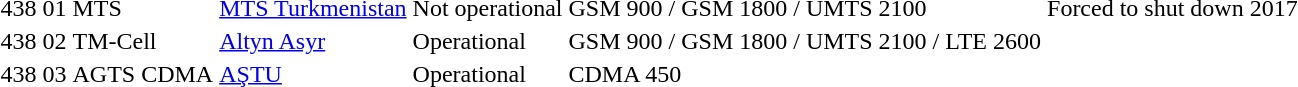<table>
<tr>
<td>438</td>
<td>01</td>
<td>MTS</td>
<td><a href='#'>MTS Turkmenistan</a></td>
<td>Not operational</td>
<td>GSM 900 / GSM 1800 / UMTS 2100</td>
<td>Forced to shut down 2017</td>
</tr>
<tr>
<td>438</td>
<td>02</td>
<td>TM-Cell</td>
<td><a href='#'>Altyn Asyr</a></td>
<td>Operational</td>
<td>GSM 900 / GSM 1800 / UMTS 2100 / LTE 2600</td>
<td></td>
</tr>
<tr>
<td>438</td>
<td>03</td>
<td>AGTS CDMA</td>
<td><a href='#'>AŞTU</a></td>
<td>Operational</td>
<td>CDMA 450</td>
<td></td>
</tr>
</table>
